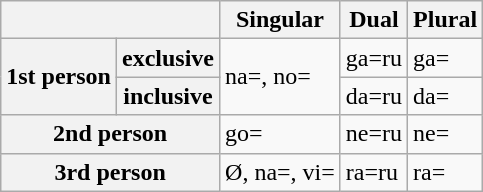<table class="wikitable">
<tr>
<th colspan="2"></th>
<th>Singular</th>
<th>Dual</th>
<th>Plural</th>
</tr>
<tr>
<th rowspan="2">1st person</th>
<th>exclusive</th>
<td rowspan="2">na=, no=</td>
<td>ga=ru</td>
<td>ga=</td>
</tr>
<tr>
<th>inclusive</th>
<td>da=ru</td>
<td>da=</td>
</tr>
<tr>
<th colspan="2">2nd person</th>
<td>go=</td>
<td>ne=ru</td>
<td>ne=</td>
</tr>
<tr>
<th colspan="2">3rd person</th>
<td>Ø, na=, vi=</td>
<td>ra=ru</td>
<td>ra=</td>
</tr>
</table>
